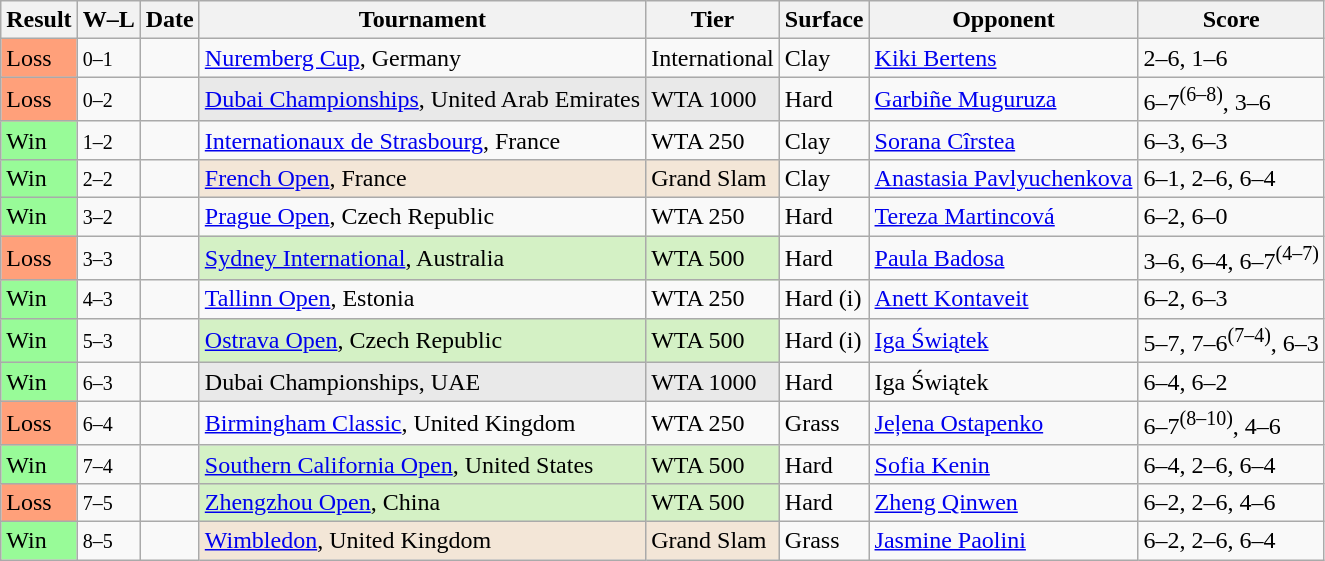<table class="sortable wikitable">
<tr>
<th>Result</th>
<th class=unsortable>W–L</th>
<th>Date</th>
<th>Tournament</th>
<th>Tier</th>
<th>Surface</th>
<th>Opponent</th>
<th class=unsortable>Score</th>
</tr>
<tr>
<td bgcolor=ffa07a>Loss</td>
<td><small>0–1</small></td>
<td><a href='#'></a></td>
<td><a href='#'>Nuremberg Cup</a>, Germany</td>
<td>International</td>
<td>Clay</td>
<td> <a href='#'>Kiki Bertens</a></td>
<td>2–6, 1–6</td>
</tr>
<tr>
<td bgcolor=ffa07a>Loss</td>
<td><small>0–2</small></td>
<td><a href='#'></a></td>
<td style=background:#e9e9e9><a href='#'>Dubai Championships</a>, United Arab Emirates</td>
<td style=background:#e9e9e9>WTA 1000</td>
<td>Hard</td>
<td> <a href='#'>Garbiñe Muguruza</a></td>
<td>6–7<sup>(6–8)</sup>, 3–6</td>
</tr>
<tr>
<td bgcolor=98fb98>Win</td>
<td><small>1–2</small></td>
<td><a href='#'></a></td>
<td><a href='#'>Internationaux de Strasbourg</a>, France</td>
<td>WTA 250</td>
<td>Clay</td>
<td> <a href='#'>Sorana Cîrstea</a></td>
<td>6–3, 6–3</td>
</tr>
<tr>
<td bgcolor=98fb98>Win</td>
<td><small>2–2</small></td>
<td><a href='#'></a></td>
<td bgcolor=f3e6d7><a href='#'>French Open</a>, France</td>
<td bgcolor=f3e6d7>Grand Slam</td>
<td>Clay</td>
<td> <a href='#'>Anastasia Pavlyuchenkova</a></td>
<td>6–1, 2–6, 6–4</td>
</tr>
<tr>
<td bgcolor=98fb98>Win</td>
<td><small>3–2</small></td>
<td><a href='#'></a></td>
<td><a href='#'>Prague Open</a>, Czech Republic</td>
<td>WTA 250</td>
<td>Hard</td>
<td> <a href='#'>Tereza Martincová</a></td>
<td>6–2, 6–0</td>
</tr>
<tr>
<td bgcolor=ffa07a>Loss</td>
<td><small>3–3</small></td>
<td><a href='#'></a></td>
<td style=background:#d4f1c5><a href='#'>Sydney International</a>, Australia</td>
<td style=background:#d4f1c5>WTA 500</td>
<td>Hard</td>
<td> <a href='#'>Paula Badosa</a></td>
<td>3–6, 6–4, 6–7<sup>(4–7)</sup></td>
</tr>
<tr>
<td bgcolor=98fb98>Win</td>
<td><small>4–3</small></td>
<td><a href='#'></a></td>
<td><a href='#'>Tallinn Open</a>, Estonia</td>
<td>WTA 250</td>
<td>Hard (i)</td>
<td> <a href='#'>Anett Kontaveit</a></td>
<td>6–2, 6–3</td>
</tr>
<tr>
<td bgcolor=98fb98>Win</td>
<td><small>5–3</small></td>
<td><a href='#'></a></td>
<td style=background:#d4f1c5><a href='#'>Ostrava Open</a>, Czech Republic</td>
<td style=background:#d4f1c5>WTA 500</td>
<td>Hard (i)</td>
<td> <a href='#'>Iga Świątek</a></td>
<td>5–7, 7–6<sup>(7–4)</sup>, 6–3</td>
</tr>
<tr>
<td bgcolor=98fb98>Win</td>
<td><small>6–3</small></td>
<td><a href='#'></a></td>
<td style=background:#e9e9e9>Dubai Championships, UAE</td>
<td style=background:#e9e9e9>WTA 1000</td>
<td>Hard</td>
<td> Iga Świątek</td>
<td>6–4, 6–2</td>
</tr>
<tr>
<td bgcolor=ffa07a>Loss</td>
<td><small>6–4</small></td>
<td><a href='#'></a></td>
<td><a href='#'>Birmingham Classic</a>, United Kingdom</td>
<td>WTA 250</td>
<td>Grass</td>
<td> <a href='#'>Jeļena Ostapenko</a></td>
<td>6–7<sup>(8–10)</sup>, 4–6</td>
</tr>
<tr>
<td bgcolor=98fb98>Win</td>
<td><small>7–4</small></td>
<td><a href='#'></a></td>
<td bgcolor=d4f1c5><a href='#'>Southern California Open</a>, United States</td>
<td bgcolor=d4f1c5>WTA 500</td>
<td>Hard</td>
<td> <a href='#'>Sofia Kenin</a></td>
<td>6–4, 2–6, 6–4</td>
</tr>
<tr>
<td bgcolor=ffa07a>Loss</td>
<td><small>7–5</small></td>
<td><a href='#'></a></td>
<td bgcolor=d4f1c5><a href='#'>Zhengzhou Open</a>, China</td>
<td bgcolor=d4f1c5>WTA 500</td>
<td>Hard</td>
<td> <a href='#'>Zheng Qinwen</a></td>
<td>6–2, 2–6, 4–6</td>
</tr>
<tr>
<td bgcolor=98fb98>Win</td>
<td><small>8–5</small></td>
<td><a href='#'></a></td>
<td bgcolor=f3e6d7><a href='#'>Wimbledon</a>, United Kingdom</td>
<td bgcolor=f3e6d7>Grand Slam</td>
<td>Grass</td>
<td> <a href='#'>Jasmine Paolini</a></td>
<td>6–2, 2–6, 6–4</td>
</tr>
</table>
